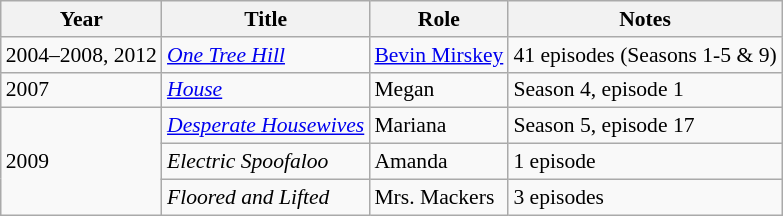<table class="wikitable sortable" style="font-size: 90%;">
<tr>
<th>Year</th>
<th>Title</th>
<th>Role</th>
<th>Notes</th>
</tr>
<tr>
<td>2004–2008, 2012</td>
<td><em><a href='#'>One Tree Hill</a></em></td>
<td><a href='#'>Bevin Mirskey</a></td>
<td>41 episodes (Seasons 1-5 & 9)</td>
</tr>
<tr>
<td>2007</td>
<td><em><a href='#'>House</a></em></td>
<td>Megan</td>
<td>Season 4, episode 1</td>
</tr>
<tr>
<td rowspan="3">2009</td>
<td><em><a href='#'>Desperate Housewives</a></em></td>
<td>Mariana</td>
<td>Season 5, episode 17</td>
</tr>
<tr>
<td><em>Electric Spoofaloo</em></td>
<td>Amanda</td>
<td>1 episode</td>
</tr>
<tr>
<td><em>Floored and Lifted</em></td>
<td>Mrs. Mackers</td>
<td>3 episodes</td>
</tr>
</table>
